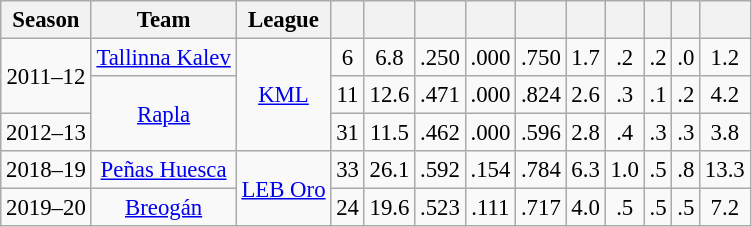<table class="wikitable sortable" style="font-size:95%; text-align:center;">
<tr>
<th>Season</th>
<th>Team</th>
<th>League</th>
<th></th>
<th></th>
<th></th>
<th></th>
<th></th>
<th></th>
<th></th>
<th></th>
<th></th>
<th></th>
</tr>
<tr>
<td rowspan="2">2011–12</td>
<td><a href='#'>Tallinna Kalev</a></td>
<td rowspan="3"><a href='#'>KML</a></td>
<td>6</td>
<td>6.8</td>
<td>.250</td>
<td>.000</td>
<td>.750</td>
<td>1.7</td>
<td>.2</td>
<td>.2</td>
<td>.0</td>
<td>1.2</td>
</tr>
<tr>
<td rowspan="2"><a href='#'>Rapla</a></td>
<td>11</td>
<td>12.6</td>
<td>.471</td>
<td>.000</td>
<td>.824</td>
<td>2.6</td>
<td>.3</td>
<td>.1</td>
<td>.2</td>
<td>4.2</td>
</tr>
<tr>
<td>2012–13</td>
<td>31</td>
<td>11.5</td>
<td>.462</td>
<td>.000</td>
<td>.596</td>
<td>2.8</td>
<td>.4</td>
<td>.3</td>
<td>.3</td>
<td>3.8</td>
</tr>
<tr>
<td>2018–19</td>
<td><a href='#'>Peñas Huesca</a></td>
<td rowspan="2"><a href='#'>LEB Oro</a></td>
<td>33</td>
<td>26.1</td>
<td>.592</td>
<td>.154</td>
<td>.784</td>
<td>6.3</td>
<td>1.0</td>
<td>.5</td>
<td>.8</td>
<td>13.3</td>
</tr>
<tr>
<td>2019–20</td>
<td><a href='#'>Breogán</a></td>
<td>24</td>
<td>19.6</td>
<td>.523</td>
<td>.111</td>
<td>.717</td>
<td>4.0</td>
<td>.5</td>
<td>.5</td>
<td>.5</td>
<td>7.2</td>
</tr>
</table>
